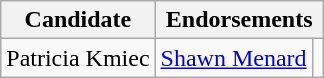<table class="wikitable">
<tr>
<th colspan="1" align="center">Candidate</th>
<th colspan="2" align="center">Endorsements</th>
</tr>
<tr>
<td style="text-align:left;">Patricia Kmiec</td>
<td><a href='#'>Shawn Menard</a></td>
<td></td>
</tr>
</table>
